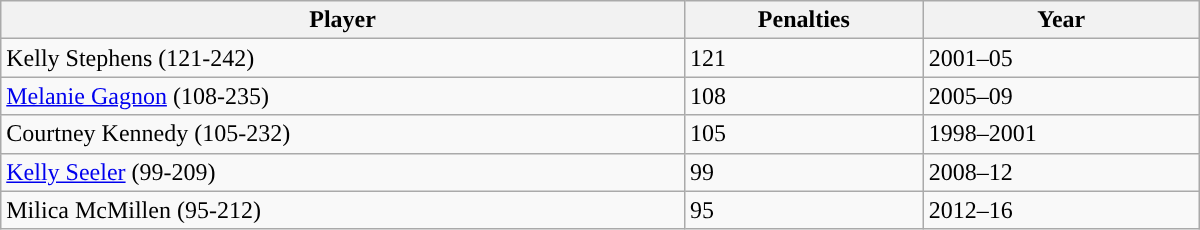<table class="wikitable" style="width: 50em">
<tr>
<th>Player</th>
<th>Penalties</th>
<th>Year</th>
</tr>
<tr>
<td>Kelly Stephens (121-242)</td>
<td>121</td>
<td>2001–05</td>
</tr>
<tr>
<td><a href='#'>Melanie Gagnon</a> (108-235)</td>
<td>108</td>
<td>2005–09</td>
</tr>
<tr>
<td>Courtney Kennedy (105-232)</td>
<td>105</td>
<td>1998–2001</td>
</tr>
<tr>
<td><a href='#'>Kelly Seeler</a> (99-209)</td>
<td>99</td>
<td>2008–12</td>
</tr>
<tr>
<td>Milica McMillen (95-212)</td>
<td>95</td>
<td>2012–16</td>
</tr>
</table>
